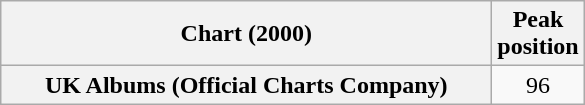<table class="wikitable plainrowheaders" border="1">
<tr>
<th scope="col" style="width:20em;">Chart (2000)</th>
<th scope="col">Peak<br>position</th>
</tr>
<tr>
<th scope="row">UK Albums (Official Charts Company)</th>
<td align="center">96</td>
</tr>
</table>
